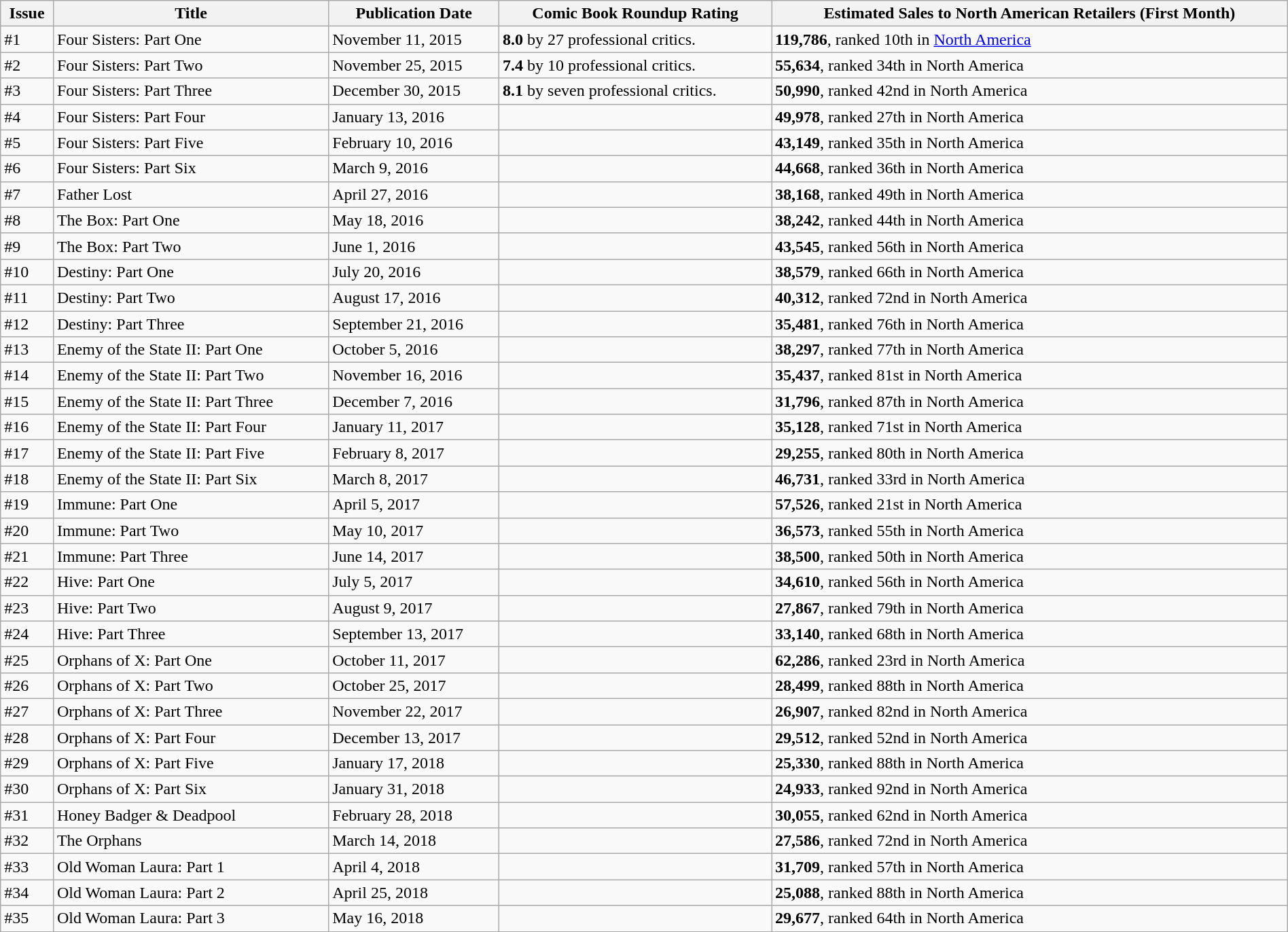<table class="wikitable" style="width:100%;">
<tr>
<th>Issue</th>
<th>Title</th>
<th>Publication Date</th>
<th>Comic Book Roundup Rating</th>
<th>Estimated Sales to North American Retailers (First Month)</th>
</tr>
<tr>
<td>#1</td>
<td>Four Sisters: Part One</td>
<td>November 11, 2015</td>
<td><strong>8.0</strong> by 27 professional critics.</td>
<td><strong>119,786</strong>, ranked 10th in <a href='#'>North America</a></td>
</tr>
<tr>
<td>#2</td>
<td>Four Sisters: Part Two</td>
<td>November 25, 2015</td>
<td><strong>7.4</strong> by 10 professional critics.</td>
<td><strong>55,634</strong>, ranked 34th in North America</td>
</tr>
<tr>
<td>#3</td>
<td>Four Sisters: Part Three</td>
<td>December 30, 2015</td>
<td><strong>8.1</strong> by seven professional critics.</td>
<td><strong>50,990</strong>, ranked 42nd in North America</td>
</tr>
<tr>
<td>#4</td>
<td>Four Sisters: Part Four</td>
<td>January 13, 2016</td>
<td></td>
<td><strong>49,978</strong>, ranked 27th in North America</td>
</tr>
<tr>
<td>#5</td>
<td>Four Sisters: Part Five</td>
<td>February 10, 2016</td>
<td></td>
<td><strong>43,149</strong>, ranked 35th in North America</td>
</tr>
<tr>
<td>#6</td>
<td>Four Sisters: Part Six</td>
<td>March 9, 2016</td>
<td></td>
<td><strong>44,668</strong>, ranked 36th in North America</td>
</tr>
<tr>
<td>#7</td>
<td>Father Lost</td>
<td>April 27, 2016</td>
<td></td>
<td><strong>38,168</strong>, ranked 49th in North America</td>
</tr>
<tr>
<td>#8</td>
<td>The Box: Part One</td>
<td>May 18, 2016</td>
<td></td>
<td><strong>38,242</strong>, ranked 44th in North America</td>
</tr>
<tr>
<td>#9</td>
<td>The Box: Part Two</td>
<td>June 1, 2016</td>
<td></td>
<td><strong>43,545</strong>, ranked 56th in North America</td>
</tr>
<tr>
<td>#10</td>
<td>Destiny: Part One</td>
<td>July 20, 2016</td>
<td></td>
<td><strong>38,579</strong>, ranked 66th in North America</td>
</tr>
<tr>
<td>#11</td>
<td>Destiny: Part Two</td>
<td>August 17, 2016</td>
<td></td>
<td><strong>40,312</strong>, ranked 72nd in North America</td>
</tr>
<tr>
<td>#12</td>
<td>Destiny: Part Three</td>
<td>September 21, 2016</td>
<td></td>
<td><strong>35,481</strong>, ranked 76th in North America</td>
</tr>
<tr>
<td>#13</td>
<td>Enemy of the State II: Part One</td>
<td>October 5, 2016</td>
<td></td>
<td><strong>38,297</strong>, ranked 77th in North America</td>
</tr>
<tr>
<td>#14</td>
<td>Enemy of the State II: Part Two</td>
<td>November 16, 2016</td>
<td></td>
<td><strong>35,437</strong>, ranked 81st in North America</td>
</tr>
<tr>
<td>#15</td>
<td>Enemy of the State II: Part Three</td>
<td>December 7, 2016</td>
<td></td>
<td><strong>31,796</strong>, ranked 87th in North America</td>
</tr>
<tr>
<td>#16</td>
<td>Enemy of the State II: Part Four</td>
<td>January 11, 2017</td>
<td></td>
<td><strong>35,128</strong>, ranked 71st in North America</td>
</tr>
<tr>
<td>#17</td>
<td>Enemy of the State II: Part Five</td>
<td>February 8, 2017</td>
<td></td>
<td><strong>29,255</strong>, ranked 80th in North America</td>
</tr>
<tr>
<td>#18</td>
<td>Enemy of the State II: Part Six</td>
<td>March 8, 2017</td>
<td></td>
<td><strong>46,731</strong>, ranked 33rd in North America</td>
</tr>
<tr>
<td>#19</td>
<td>Immune: Part One</td>
<td>April 5, 2017</td>
<td></td>
<td><strong>57,526</strong>, ranked 21st in North America</td>
</tr>
<tr>
<td>#20</td>
<td>Immune: Part Two</td>
<td>May 10, 2017</td>
<td></td>
<td><strong>36,573</strong>, ranked 55th in North America</td>
</tr>
<tr>
<td>#21</td>
<td>Immune: Part Three</td>
<td>June 14, 2017</td>
<td></td>
<td><strong>38,500</strong>, ranked 50th in North America</td>
</tr>
<tr>
<td>#22</td>
<td>Hive: Part One</td>
<td>July 5, 2017</td>
<td></td>
<td><strong>34,610</strong>, ranked 56th in North America</td>
</tr>
<tr>
<td>#23</td>
<td>Hive: Part Two</td>
<td>August 9, 2017</td>
<td></td>
<td><strong>27,867</strong>, ranked 79th in North America</td>
</tr>
<tr>
<td>#24</td>
<td>Hive: Part Three</td>
<td>September 13, 2017</td>
<td></td>
<td><strong>33,140</strong>, ranked 68th in North America</td>
</tr>
<tr>
<td>#25</td>
<td>Orphans of X: Part One</td>
<td>October 11, 2017</td>
<td></td>
<td><strong>62,286</strong>, ranked 23rd in North America</td>
</tr>
<tr>
<td>#26</td>
<td>Orphans of X: Part Two</td>
<td>October 25, 2017</td>
<td></td>
<td><strong>28,499</strong>, ranked 88th in North America</td>
</tr>
<tr>
<td>#27</td>
<td>Orphans of X: Part Three</td>
<td>November 22, 2017</td>
<td></td>
<td><strong>26,907</strong>, ranked 82nd in North America</td>
</tr>
<tr>
<td>#28</td>
<td>Orphans of X: Part Four</td>
<td>December 13, 2017</td>
<td></td>
<td><strong>29,512</strong>, ranked 52nd in North America</td>
</tr>
<tr>
<td>#29</td>
<td>Orphans of X: Part Five</td>
<td>January 17, 2018</td>
<td></td>
<td><strong>25,330</strong>, ranked 88th in North America</td>
</tr>
<tr>
<td>#30</td>
<td>Orphans of X: Part Six</td>
<td>January 31, 2018</td>
<td></td>
<td><strong>24,933</strong>, ranked 92nd in North America</td>
</tr>
<tr>
<td>#31</td>
<td>Honey Badger & Deadpool</td>
<td>February 28, 2018</td>
<td></td>
<td><strong>30,055</strong>, ranked 62nd in North America</td>
</tr>
<tr>
<td>#32</td>
<td>The Orphans</td>
<td>March 14, 2018</td>
<td></td>
<td><strong>27,586</strong>, ranked 72nd in North America</td>
</tr>
<tr>
<td>#33</td>
<td>Old Woman Laura: Part 1</td>
<td>April 4, 2018</td>
<td></td>
<td><strong>31,709</strong>, ranked 57th in North America</td>
</tr>
<tr>
<td>#34</td>
<td>Old Woman Laura: Part 2</td>
<td>April 25, 2018</td>
<td></td>
<td><strong>25,088</strong>, ranked 88th in North America</td>
</tr>
<tr>
<td>#35</td>
<td>Old Woman Laura: Part 3</td>
<td>May 16, 2018</td>
<td></td>
<td><strong>29,677</strong>, ranked 64th in North America</td>
</tr>
</table>
